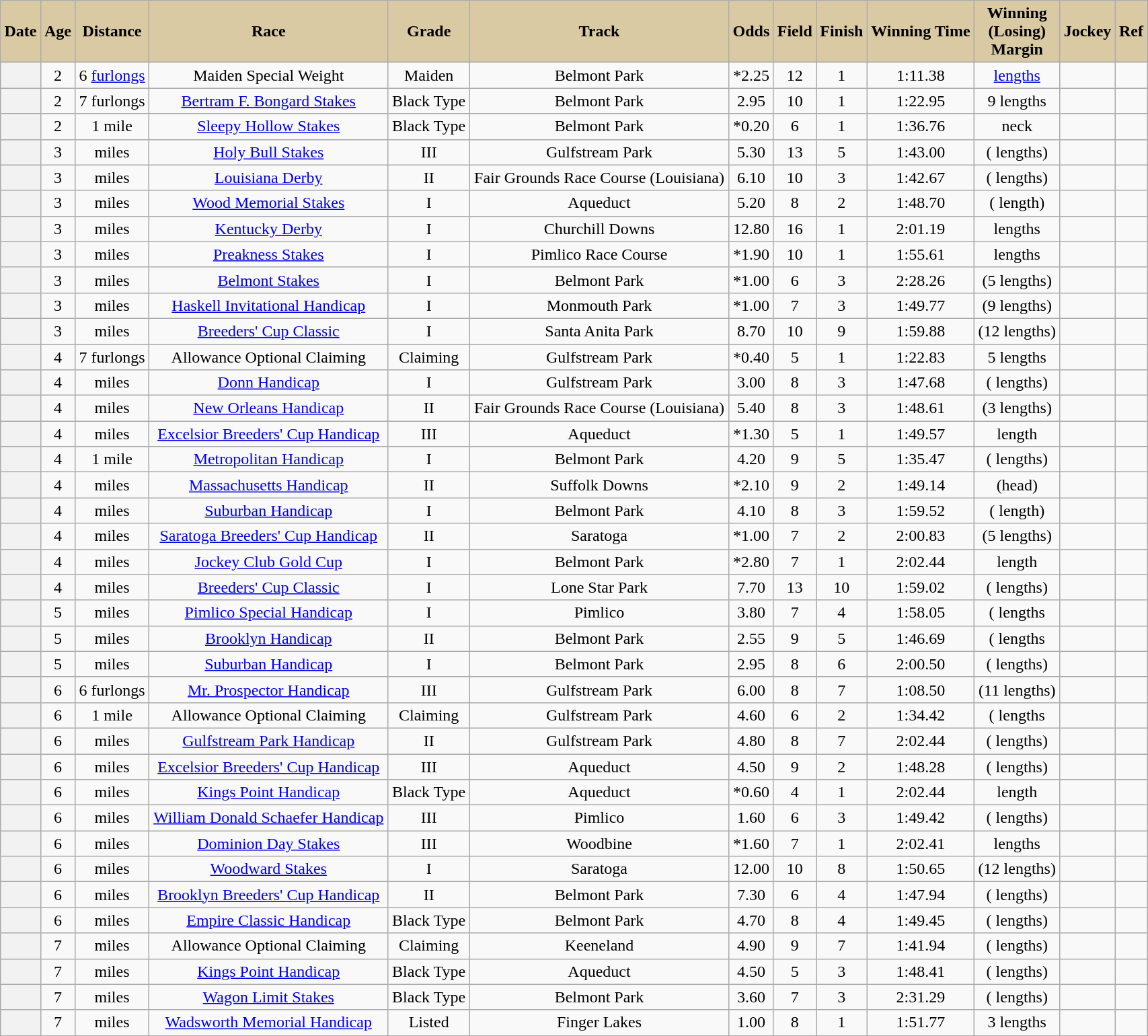<table class = "wikitable sortable" style="text-align:center; width:90%">
<tr>
<th scope="col" style="background:#dacaa4;">Date</th>
<th scope="col" style="background:#dacaa4">Age</th>
<th scope="col" style="background:#dacaa4;">Distance</th>
<th scope="col" style="background:#dacaa4;">Race</th>
<th scope="col" style="background:#dacaa4;">Grade</th>
<th scope="col" style="background:#dacaa4;">Track</th>
<th scope="col" style="background:#dacaa4;">Odds</th>
<th scope="col" style="background:#dacaa4;">Field</th>
<th scope="col" style="background:#dacaa4;">Finish</th>
<th scope="col" style="background:#dacaa4;">Winning Time</th>
<th scope="col" style="background:#dacaa4;">Winning<br>(Losing)<br>Margin</th>
<th scope="col" style="background:#dacaa4;">Jockey</th>
<th scope="col" class="unsortable" style="background:#dacaa4;">Ref</th>
</tr>
<tr>
<th scope="row" style="font-weight:normal;"></th>
<td>2</td>
<td> 6 <a href='#'>furlongs</a></td>
<td>Maiden Special Weight</td>
<td>Maiden</td>
<td>Belmont Park</td>
<td>*2.25</td>
<td>12</td>
<td>1</td>
<td>1:11.38</td>
<td> <a href='#'>lengths</a></td>
<td></td>
<td></td>
</tr>
<tr>
<th scope="row" style="font-weight:normal;"></th>
<td>2</td>
<td> 7 furlongs</td>
<td><a href='#'>Bertram F. Bongard Stakes</a></td>
<td>Black Type</td>
<td>Belmont Park</td>
<td>2.95</td>
<td>10</td>
<td>1</td>
<td>1:22.95</td>
<td> 9 lengths</td>
<td></td>
<td></td>
</tr>
<tr>
<th scope="row" style="font-weight:normal;"></th>
<td>2</td>
<td> 1 mile</td>
<td><a href='#'>Sleepy Hollow Stakes</a></td>
<td>Black Type</td>
<td>Belmont Park</td>
<td>*0.20</td>
<td>6</td>
<td>1</td>
<td>1:36.76</td>
<td> neck</td>
<td></td>
<td></td>
</tr>
<tr>
<th scope="row" style="font-weight:normal;"></th>
<td>3</td>
<td>  miles</td>
<td><a href='#'>Holy Bull Stakes</a></td>
<td>III</td>
<td>Gulfstream Park</td>
<td>5.30</td>
<td>13</td>
<td>5</td>
<td>1:43.00</td>
<td>( lengths)</td>
<td></td>
<td></td>
</tr>
<tr>
<th scope="row" style="font-weight:normal;"></th>
<td>3</td>
<td>  miles</td>
<td><a href='#'>Louisiana Derby</a></td>
<td>II</td>
<td>Fair Grounds Race Course (Louisiana)</td>
<td>6.10</td>
<td>10</td>
<td>3</td>
<td>1:42.67</td>
<td>( lengths)</td>
<td></td>
<td></td>
</tr>
<tr>
<th scope="row" style="font-weight:normal;"></th>
<td>3</td>
<td>  miles</td>
<td><a href='#'>Wood Memorial Stakes</a></td>
<td>I</td>
<td>Aqueduct</td>
<td>5.20</td>
<td>8</td>
<td>2</td>
<td>1:48.70</td>
<td>( length)</td>
<td></td>
<td></td>
</tr>
<tr>
<th scope="row" style="font-weight:normal;"></th>
<td>3</td>
<td>  miles</td>
<td><a href='#'>Kentucky Derby</a></td>
<td>I</td>
<td>Churchill Downs</td>
<td>12.80</td>
<td>16</td>
<td>1</td>
<td>2:01.19</td>
<td> lengths</td>
<td></td>
<td></td>
</tr>
<tr>
<th scope="row" style="font-weight:normal;"></th>
<td>3</td>
<td>  miles</td>
<td><a href='#'>Preakness Stakes</a></td>
<td>I</td>
<td>Pimlico Race Course</td>
<td>*1.90</td>
<td>10</td>
<td>1</td>
<td>1:55.61</td>
<td> lengths</td>
<td></td>
<td></td>
</tr>
<tr>
<th scope="row" style="font-weight:normal;"></th>
<td>3</td>
<td>  miles</td>
<td><a href='#'>Belmont Stakes</a></td>
<td>I</td>
<td>Belmont Park</td>
<td>*1.00</td>
<td>6</td>
<td>3</td>
<td>2:28.26</td>
<td>(5 lengths)</td>
<td></td>
<td></td>
</tr>
<tr>
<th scope="row" style="font-weight:normal;"></th>
<td>3</td>
<td>  miles</td>
<td><a href='#'>Haskell Invitational Handicap</a></td>
<td>I</td>
<td>Monmouth Park</td>
<td>*1.00</td>
<td>7</td>
<td>3</td>
<td>1:49.77</td>
<td>(9 lengths)</td>
<td></td>
<td></td>
</tr>
<tr>
<th scope="row" style="font-weight:normal;"></th>
<td>3</td>
<td>  miles</td>
<td><a href='#'>Breeders' Cup Classic</a></td>
<td>I</td>
<td>Santa Anita Park</td>
<td>8.70</td>
<td>10</td>
<td>9</td>
<td>1:59.88</td>
<td>(12 lengths)</td>
<td></td>
<td></td>
</tr>
<tr>
<th scope="row" style="font-weight:normal;"></th>
<td>4</td>
<td> 7 furlongs</td>
<td>Allowance Optional Claiming</td>
<td>Claiming</td>
<td>Gulfstream Park</td>
<td>*0.40</td>
<td>5</td>
<td>1</td>
<td>1:22.83</td>
<td> 5 lengths</td>
<td></td>
<td></td>
</tr>
<tr>
<th scope="row" style="font-weight:normal;"></th>
<td>4</td>
<td>  miles</td>
<td><a href='#'>Donn Handicap</a></td>
<td>I</td>
<td>Gulfstream Park</td>
<td>3.00</td>
<td>8</td>
<td>3</td>
<td>1:47.68</td>
<td>( lengths)</td>
<td></td>
<td></td>
</tr>
<tr>
<th scope="row" style="font-weight:normal;"></th>
<td>4</td>
<td>  miles</td>
<td><a href='#'>New Orleans Handicap</a></td>
<td>II</td>
<td>Fair Grounds Race Course (Louisiana)</td>
<td>5.40</td>
<td>8</td>
<td>3</td>
<td>1:48.61</td>
<td>(3 lengths)</td>
<td></td>
<td></td>
</tr>
<tr>
<th scope="row" style="font-weight:normal;"></th>
<td>4</td>
<td>  miles</td>
<td><a href='#'>Excelsior Breeders' Cup Handicap</a></td>
<td>III</td>
<td>Aqueduct</td>
<td>*1.30</td>
<td>5</td>
<td>1</td>
<td>1:49.57</td>
<td> length</td>
<td></td>
<td></td>
</tr>
<tr>
<th scope="row" style="font-weight:normal;"></th>
<td>4</td>
<td> 1 mile</td>
<td><a href='#'>Metropolitan Handicap</a></td>
<td>I</td>
<td>Belmont Park</td>
<td>4.20</td>
<td>9</td>
<td>5</td>
<td>1:35.47</td>
<td>( lengths)</td>
<td></td>
<td></td>
</tr>
<tr>
<th scope="row" style="font-weight:normal;"></th>
<td>4</td>
<td>  miles</td>
<td><a href='#'>Massachusetts Handicap</a></td>
<td>II</td>
<td>Suffolk Downs</td>
<td>*2.10</td>
<td>9</td>
<td>2</td>
<td>1:49.14</td>
<td>(head)</td>
<td></td>
<td></td>
</tr>
<tr>
<th scope="row" style="font-weight:normal;"></th>
<td>4</td>
<td>  miles</td>
<td><a href='#'>Suburban Handicap</a></td>
<td>I</td>
<td>Belmont Park</td>
<td>4.10</td>
<td>8</td>
<td>3</td>
<td>1:59.52</td>
<td>( length)</td>
<td></td>
<td></td>
</tr>
<tr>
<th scope="row" style="font-weight:normal;"></th>
<td>4</td>
<td>  miles</td>
<td><a href='#'>Saratoga Breeders' Cup Handicap</a></td>
<td>II</td>
<td>Saratoga</td>
<td>*1.00</td>
<td>7</td>
<td>2</td>
<td>2:00.83</td>
<td>(5 lengths)</td>
<td></td>
<td></td>
</tr>
<tr>
<th scope="row" style="font-weight:normal;"></th>
<td>4</td>
<td>  miles</td>
<td><a href='#'>Jockey Club Gold Cup</a></td>
<td>I</td>
<td>Belmont Park</td>
<td>*2.80</td>
<td>7</td>
<td>1</td>
<td>2:02.44</td>
<td> length</td>
<td></td>
<td></td>
</tr>
<tr>
<th scope="row" style="font-weight:normal;"></th>
<td>4</td>
<td>  miles</td>
<td><a href='#'>Breeders' Cup Classic</a></td>
<td>I</td>
<td>Lone Star Park</td>
<td>7.70</td>
<td>13</td>
<td>10</td>
<td>1:59.02</td>
<td>( lengths)</td>
<td></td>
<td></td>
</tr>
<tr>
<th scope="row" style="font-weight:normal;"></th>
<td>5</td>
<td>  miles</td>
<td><a href='#'>Pimlico Special Handicap</a></td>
<td>I</td>
<td>Pimlico</td>
<td>3.80</td>
<td>7</td>
<td>4</td>
<td>1:58.05</td>
<td>( lengths</td>
<td></td>
<td></td>
</tr>
<tr>
<th scope="row" style="font-weight:normal;"></th>
<td>5</td>
<td>  miles</td>
<td><a href='#'>Brooklyn Handicap</a></td>
<td>II</td>
<td>Belmont Park</td>
<td>2.55</td>
<td>9</td>
<td>5</td>
<td>1:46.69</td>
<td>( lengths</td>
<td></td>
<td></td>
</tr>
<tr>
<th scope="row" style="font-weight:normal;"></th>
<td>5</td>
<td>  miles</td>
<td><a href='#'>Suburban Handicap</a></td>
<td>I</td>
<td>Belmont Park</td>
<td>2.95</td>
<td>8</td>
<td>6</td>
<td>2:00.50</td>
<td>( lengths)</td>
<td></td>
<td></td>
</tr>
<tr>
<th scope="row" style="font-weight:normal;"></th>
<td>6</td>
<td> 6 furlongs</td>
<td><a href='#'>Mr. Prospector Handicap</a></td>
<td>III</td>
<td>Gulfstream Park</td>
<td>6.00</td>
<td>8</td>
<td>7</td>
<td>1:08.50</td>
<td>(11 lengths)</td>
<td></td>
<td></td>
</tr>
<tr>
<th scope="row" style="font-weight:normal;"></th>
<td>6</td>
<td> 1 mile</td>
<td>Allowance Optional Claiming</td>
<td>Claiming</td>
<td>Gulfstream Park</td>
<td>4.60</td>
<td>6</td>
<td>2</td>
<td>1:34.42</td>
<td>( lengths</td>
<td></td>
<td></td>
</tr>
<tr>
<th scope="row" style="font-weight:normal;"></th>
<td>6</td>
<td>  miles</td>
<td><a href='#'>Gulfstream Park Handicap</a></td>
<td>II</td>
<td>Gulfstream Park</td>
<td>4.80</td>
<td>8</td>
<td>7</td>
<td>2:02.44</td>
<td>( lengths)</td>
<td></td>
<td></td>
</tr>
<tr>
<th scope="row" style="font-weight:normal;"></th>
<td>6</td>
<td>  miles</td>
<td><a href='#'>Excelsior Breeders' Cup Handicap</a></td>
<td>III</td>
<td>Aqueduct</td>
<td>4.50</td>
<td>9</td>
<td>2</td>
<td>1:48.28</td>
<td>( lengths)</td>
<td></td>
<td></td>
</tr>
<tr>
<th scope="row" style="font-weight:normal;"></th>
<td>6</td>
<td>  miles</td>
<td><a href='#'>Kings Point Handicap</a></td>
<td>Black Type</td>
<td>Aqueduct</td>
<td>*0.60</td>
<td>4</td>
<td>1</td>
<td>2:02.44</td>
<td> length</td>
<td></td>
<td></td>
</tr>
<tr>
<th scope="row" style="font-weight:normal;"></th>
<td>6</td>
<td>  miles</td>
<td><a href='#'>William Donald Schaefer Handicap</a></td>
<td>III</td>
<td>Pimlico</td>
<td>1.60</td>
<td>6</td>
<td>3</td>
<td>1:49.42</td>
<td>( lengths)</td>
<td></td>
<td></td>
</tr>
<tr>
<th scope="row" style="font-weight:normal;"></th>
<td>6</td>
<td>  miles</td>
<td><a href='#'>Dominion Day Stakes</a></td>
<td>III</td>
<td>Woodbine</td>
<td>*1.60</td>
<td>7</td>
<td>1</td>
<td>2:02.41</td>
<td> lengths</td>
<td></td>
<td></td>
</tr>
<tr>
<th scope="row" style="font-weight:normal;"></th>
<td>6</td>
<td>  miles</td>
<td><a href='#'>Woodward Stakes</a></td>
<td>I</td>
<td>Saratoga</td>
<td>12.00</td>
<td>10</td>
<td>8</td>
<td>1:50.65</td>
<td> (12 lengths)</td>
<td></td>
<td></td>
</tr>
<tr>
<th scope="row" style="font-weight:normal;"></th>
<td>6</td>
<td>  miles</td>
<td><a href='#'>Brooklyn Breeders' Cup Handicap</a></td>
<td>II</td>
<td>Belmont Park</td>
<td>7.30</td>
<td>6</td>
<td>4</td>
<td>1:47.94</td>
<td>( lengths)</td>
<td></td>
<td></td>
</tr>
<tr>
<th scope="row" style="font-weight:normal;"></th>
<td>6</td>
<td>  miles</td>
<td><a href='#'>Empire Classic Handicap</a></td>
<td>Black Type</td>
<td>Belmont Park</td>
<td>4.70</td>
<td>8</td>
<td>4</td>
<td>1:49.45</td>
<td>( lengths)</td>
<td></td>
<td></td>
</tr>
<tr>
<th scope="row" style="font-weight:normal;"></th>
<td>7</td>
<td>  miles</td>
<td>Allowance Optional Claiming</td>
<td>Claiming</td>
<td>Keeneland</td>
<td>4.90</td>
<td>9</td>
<td>7</td>
<td>1:41.94</td>
<td>( lengths)</td>
<td></td>
<td></td>
</tr>
<tr>
<th scope="row" style="font-weight:normal;"></th>
<td>7</td>
<td>  miles</td>
<td><a href='#'>Kings Point Handicap</a></td>
<td>Black Type</td>
<td>Aqueduct</td>
<td>4.50</td>
<td>5</td>
<td>3</td>
<td>1:48.41</td>
<td>( lengths)</td>
<td></td>
<td></td>
</tr>
<tr>
<th scope="row" style="font-weight:normal;"></th>
<td>7</td>
<td>  miles</td>
<td><a href='#'>Wagon Limit Stakes</a></td>
<td>Black Type</td>
<td>Belmont Park</td>
<td>3.60</td>
<td>7</td>
<td>3</td>
<td>2:31.29</td>
<td>( lengths)</td>
<td></td>
<td></td>
</tr>
<tr>
<th scope="row" style="font-weight:normal;"></th>
<td>7</td>
<td>  miles</td>
<td><a href='#'>Wadsworth Memorial Handicap</a></td>
<td>Listed</td>
<td>Finger Lakes</td>
<td>1.00</td>
<td>8</td>
<td>1</td>
<td>1:51.77</td>
<td> 3 lengths</td>
<td></td>
<td></td>
</tr>
<tr>
</tr>
</table>
